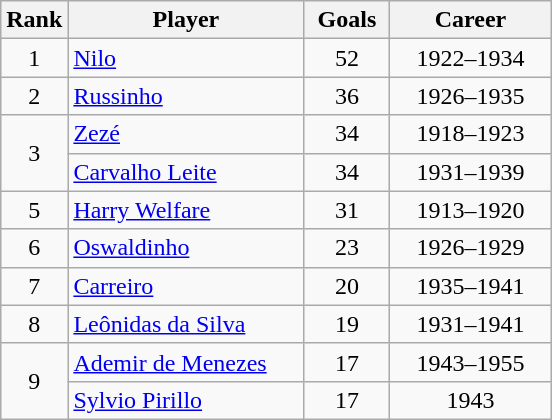<table class="wikitable sortable" style="text-align:center">
<tr>
<th width=30px>Rank</th>
<th width=150px>Player</th>
<th width=50px>Goals</th>
<th width=100px>Career</th>
</tr>
<tr>
<td>1</td>
<td style="text-align: left;"><a href='#'>Nilo</a></td>
<td>52</td>
<td>1922–1934</td>
</tr>
<tr>
<td>2</td>
<td style="text-align: left;"><a href='#'>Russinho</a></td>
<td>36</td>
<td>1926–1935</td>
</tr>
<tr>
<td rowspan=2>3</td>
<td style="text-align: left;"><a href='#'>Zezé</a></td>
<td>34</td>
<td>1918–1923</td>
</tr>
<tr>
<td style="text-align: left;"><a href='#'>Carvalho Leite</a></td>
<td>34</td>
<td>1931–1939</td>
</tr>
<tr>
<td>5</td>
<td style="text-align: left;"><a href='#'>Harry Welfare</a></td>
<td>31</td>
<td>1913–1920</td>
</tr>
<tr>
<td>6</td>
<td style="text-align: left;"><a href='#'>Oswaldinho</a></td>
<td>23</td>
<td>1926–1929</td>
</tr>
<tr>
<td>7</td>
<td style="text-align: left;"><a href='#'>Carreiro</a></td>
<td>20</td>
<td>1935–1941</td>
</tr>
<tr>
<td>8</td>
<td style="text-align: left;"><a href='#'>Leônidas da Silva</a></td>
<td>19</td>
<td>1931–1941</td>
</tr>
<tr>
<td rowspan=2>9</td>
<td style="text-align: left;"><a href='#'>Ademir de Menezes</a></td>
<td>17</td>
<td>1943–1955</td>
</tr>
<tr>
<td style="text-align: left;"><a href='#'>Sylvio Pirillo</a></td>
<td>17</td>
<td>1943</td>
</tr>
</table>
